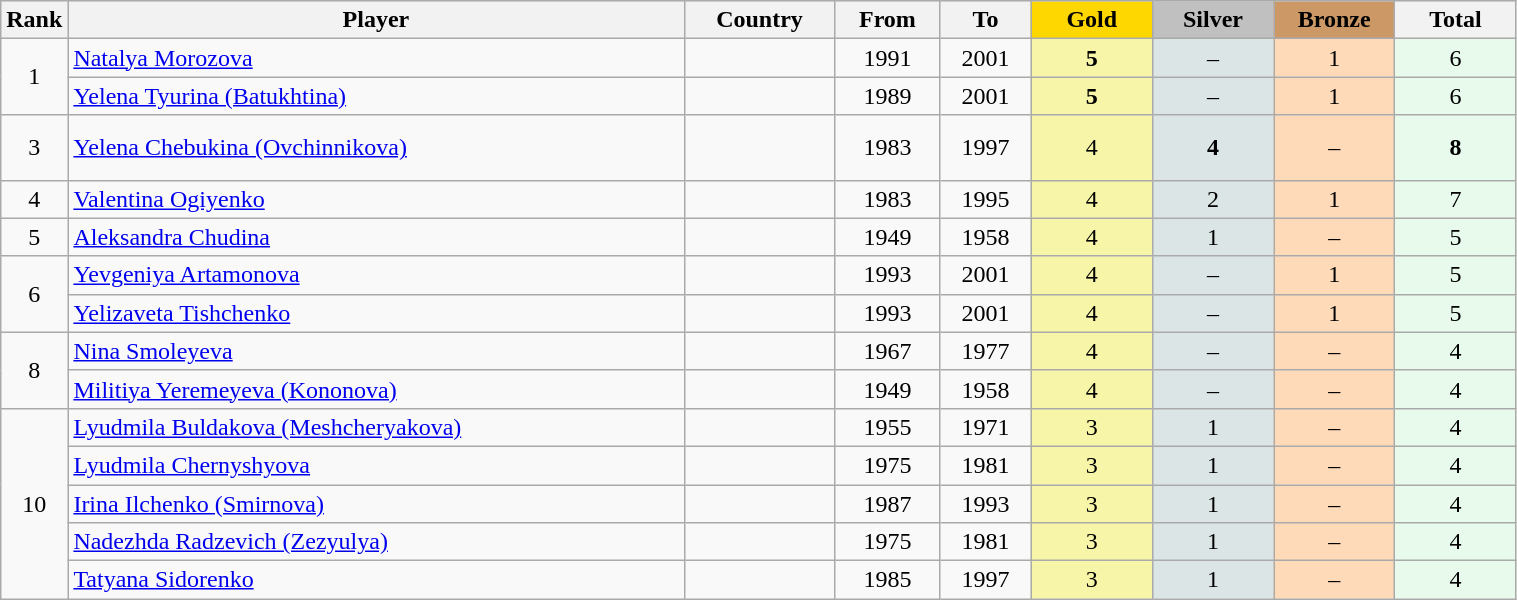<table class="wikitable plainrowheaders" width=80% style="text-align:center;">
<tr style="background-color:#EDEDED;">
<th class="hintergrundfarbe5" style="width:1em">Rank</th>
<th class="hintergrundfarbe5">Player</th>
<th class="hintergrundfarbe5">Country</th>
<th class="hintergrundfarbe5">From</th>
<th class="hintergrundfarbe5">To</th>
<th style="background:    gold; width:8%">Gold</th>
<th style="background:  silver; width:8%">Silver</th>
<th style="background: #CC9966; width:8%">Bronze</th>
<th class="hintergrundfarbe5" style="width:8%">Total</th>
</tr>
<tr>
<td rowspan="2">1</td>
<td align="left"><a href='#'>Natalya Morozova</a></td>
<td align="left"><br></td>
<td>1991</td>
<td>2001</td>
<td bgcolor="#F7F6A8"><strong>5</strong></td>
<td bgcolor="#DCE5E5">–</td>
<td bgcolor="#FFDAB9">1</td>
<td bgcolor="#E7FAEC">6</td>
</tr>
<tr align="center">
<td align="left"><a href='#'>Yelena Tyurina (Batukhtina)</a></td>
<td align="left"><br></td>
<td>1989</td>
<td>2001</td>
<td bgcolor="#F7F6A8"><strong>5</strong></td>
<td bgcolor="#DCE5E5">–</td>
<td bgcolor="#FFDAB9">1</td>
<td bgcolor="#E7FAEC">6</td>
</tr>
<tr align="center">
<td>3</td>
<td align="left"><a href='#'>Yelena Chebukina (Ovchinnikova)</a></td>
<td align="left"><br><br></td>
<td>1983</td>
<td>1997</td>
<td bgcolor="#F7F6A8">4</td>
<td bgcolor="#DCE5E5"><strong>4</strong></td>
<td bgcolor="#FFDAB9">–</td>
<td bgcolor="#E7FAEC"><strong>8</strong></td>
</tr>
<tr align="center">
<td>4</td>
<td align="left"><a href='#'>Valentina Ogiyenko</a></td>
<td align="left"><br></td>
<td>1983</td>
<td>1995</td>
<td bgcolor="#F7F6A8">4</td>
<td bgcolor="#DCE5E5">2</td>
<td bgcolor="#FFDAB9">1</td>
<td bgcolor="#E7FAEC">7</td>
</tr>
<tr align="center">
<td>5</td>
<td align="left"><a href='#'>Aleksandra Chudina</a></td>
<td align="left"></td>
<td>1949</td>
<td>1958</td>
<td bgcolor="#F7F6A8">4</td>
<td bgcolor="#DCE5E5">1</td>
<td bgcolor="#FFDAB9">–</td>
<td bgcolor="#E7FAEC">5</td>
</tr>
<tr align="center">
<td rowspan="2">6</td>
<td align="left"><a href='#'>Yevgeniya Artamonova</a></td>
<td align="left"></td>
<td>1993</td>
<td>2001</td>
<td bgcolor="#F7F6A8">4</td>
<td bgcolor="#DCE5E5">–</td>
<td bgcolor="#FFDAB9">1</td>
<td bgcolor="#E7FAEC">5</td>
</tr>
<tr align="center">
<td align="left"><a href='#'>Yelizaveta Tishchenko</a></td>
<td align="left"></td>
<td>1993</td>
<td>2001</td>
<td bgcolor="#F7F6A8">4</td>
<td bgcolor="#DCE5E5">–</td>
<td bgcolor="#FFDAB9">1</td>
<td bgcolor="#E7FAEC">5</td>
</tr>
<tr align="center">
<td rowspan="2">8</td>
<td align="left"><a href='#'>Nina Smoleyeva</a></td>
<td align="left"></td>
<td>1967</td>
<td>1977</td>
<td bgcolor="#F7F6A8">4</td>
<td bgcolor="#DCE5E5">–</td>
<td bgcolor="#FFDAB9">–</td>
<td bgcolor="#E7FAEC">4</td>
</tr>
<tr align="center">
<td align="left"><a href='#'>Militiya Yeremeyeva (Kononova)</a></td>
<td align="left"></td>
<td>1949</td>
<td>1958</td>
<td bgcolor="#F7F6A8">4</td>
<td bgcolor="#DCE5E5">–</td>
<td bgcolor="#FFDAB9">–</td>
<td bgcolor="#E7FAEC">4</td>
</tr>
<tr align="center">
<td rowspan="5">10</td>
<td align="left"><a href='#'>Lyudmila Buldakova (Meshcheryakova)</a></td>
<td align="left"></td>
<td>1955</td>
<td>1971</td>
<td bgcolor="#F7F6A8">3</td>
<td bgcolor="#DCE5E5">1</td>
<td bgcolor="#FFDAB9">–</td>
<td bgcolor="#E7FAEC">4</td>
</tr>
<tr align="center">
<td align="left"><a href='#'>Lyudmila Chernyshyova</a></td>
<td align="left"></td>
<td>1975</td>
<td>1981</td>
<td bgcolor="#F7F6A8">3</td>
<td bgcolor="#DCE5E5">1</td>
<td bgcolor="#FFDAB9">–</td>
<td bgcolor="#E7FAEC">4</td>
</tr>
<tr align="center">
<td align="left"><a href='#'>Irina Ilchenko (Smirnova)</a></td>
<td align="left"><br></td>
<td>1987</td>
<td>1993</td>
<td bgcolor="#F7F6A8">3</td>
<td bgcolor="#DCE5E5">1</td>
<td bgcolor="#FFDAB9">–</td>
<td bgcolor="#E7FAEC">4</td>
</tr>
<tr align="center">
<td align="left"><a href='#'>Nadezhda Radzevich (Zezyulya)</a></td>
<td align="left"></td>
<td>1975</td>
<td>1981</td>
<td bgcolor="#F7F6A8">3</td>
<td bgcolor="#DCE5E5">1</td>
<td bgcolor="#FFDAB9">–</td>
<td bgcolor="#E7FAEC">4</td>
</tr>
<tr align="center">
<td align="left"><a href='#'>Tatyana Sidorenko</a></td>
<td align="left"><br></td>
<td>1985</td>
<td>1997</td>
<td bgcolor="#F7F6A8">3</td>
<td bgcolor="#DCE5E5">1</td>
<td bgcolor="#FFDAB9">–</td>
<td bgcolor="#E7FAEC">4</td>
</tr>
</table>
